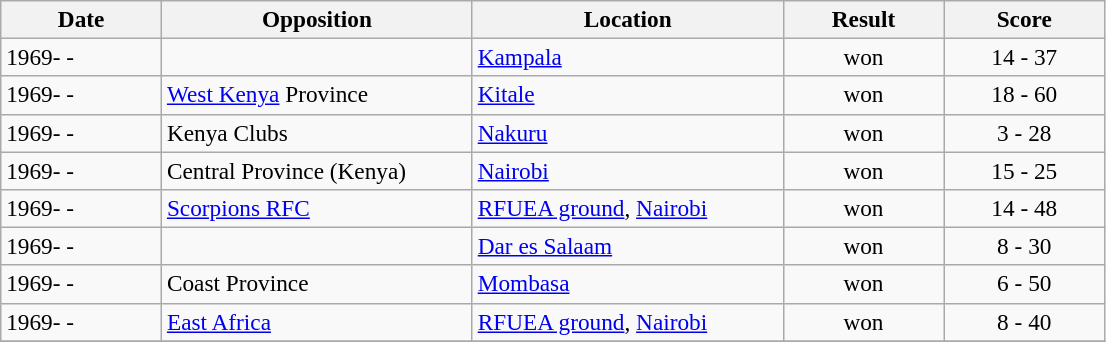<table class="sortable wikitable" style="font-size:97%;">
<tr>
<th width="100pt">Date</th>
<th width="200pt">Opposition</th>
<th width="200pt">Location</th>
<th width="100pt">Result</th>
<th width="100pt">Score</th>
</tr>
<tr>
<td>1969-  -</td>
<td></td>
<td><a href='#'>Kampala</a></td>
<td align="center">won</td>
<td align="center">14 - 37</td>
</tr>
<tr>
<td>1969-  -</td>
<td><a href='#'>West Kenya</a> Province</td>
<td><a href='#'>Kitale</a></td>
<td align="center">won</td>
<td align="center">18 - 60</td>
</tr>
<tr>
<td>1969-  -</td>
<td>Kenya Clubs</td>
<td><a href='#'>Nakuru</a></td>
<td align="center">won</td>
<td align="center">3 - 28</td>
</tr>
<tr>
<td>1969-  -</td>
<td>Central Province (Kenya)</td>
<td><a href='#'>Nairobi</a></td>
<td align="center">won</td>
<td align="center">15 - 25</td>
</tr>
<tr>
<td>1969-  -</td>
<td><a href='#'>Scorpions RFC</a></td>
<td><a href='#'>RFUEA ground</a>, <a href='#'>Nairobi</a></td>
<td align="center">won</td>
<td align="center">14 - 48</td>
</tr>
<tr>
<td>1969-  -</td>
<td></td>
<td><a href='#'>Dar es Salaam</a></td>
<td align="center">won</td>
<td align="center">8 - 30</td>
</tr>
<tr>
<td>1969-  -</td>
<td>Coast Province</td>
<td><a href='#'>Mombasa</a></td>
<td align="center">won</td>
<td align="center">6 - 50</td>
</tr>
<tr>
<td>1969-  -</td>
<td><a href='#'>East Africa</a></td>
<td><a href='#'>RFUEA ground</a>, <a href='#'>Nairobi</a></td>
<td align="center">won</td>
<td align="center">8 - 40</td>
</tr>
<tr>
</tr>
</table>
